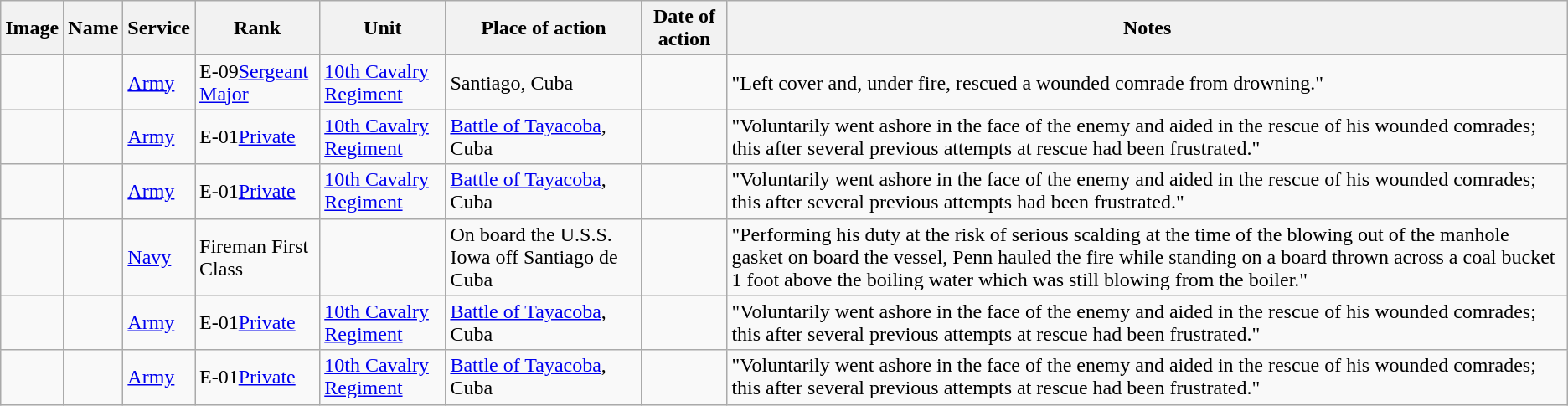<table class="wikitable sortable">
<tr>
<th class="unsortable">Image</th>
<th>Name</th>
<th>Service</th>
<th>Rank</th>
<th>Unit</th>
<th>Place of action</th>
<th>Date of action</th>
<th class="unsortable">Notes</th>
</tr>
<tr>
<td></td>
<td></td>
<td><a href='#'>Army</a></td>
<td><span>E-09</span><a href='#'>Sergeant Major</a></td>
<td><a href='#'>10th Cavalry Regiment</a></td>
<td>Santiago, Cuba</td>
<td></td>
<td>"Left cover and, under fire, rescued a wounded comrade from drowning."</td>
</tr>
<tr>
<td></td>
<td></td>
<td><a href='#'>Army</a></td>
<td><span>E-01</span><a href='#'>Private</a></td>
<td><a href='#'>10th Cavalry Regiment</a></td>
<td><a href='#'>Battle of Tayacoba</a>, Cuba</td>
<td></td>
<td>"Voluntarily went ashore in the face of the enemy and aided in the rescue of his wounded comrades; this after several previous attempts at rescue had been frustrated."</td>
</tr>
<tr>
<td></td>
<td></td>
<td><a href='#'>Army</a></td>
<td><span>E-01</span><a href='#'>Private</a></td>
<td><a href='#'>10th Cavalry Regiment</a></td>
<td><a href='#'>Battle of Tayacoba</a>, Cuba</td>
<td></td>
<td>"Voluntarily went ashore in the face of the enemy and aided in the rescue of his wounded comrades; this after several previous attempts had been frustrated."</td>
</tr>
<tr>
<td></td>
<td></td>
<td><a href='#'>Navy</a></td>
<td>Fireman First Class</td>
<td></td>
<td>On board the U.S.S. Iowa off Santiago de Cuba</td>
<td></td>
<td>"Performing his duty at the risk of serious scalding at the time of the blowing out of the manhole gasket on board the vessel, Penn hauled the fire while standing on a board thrown across a coal bucket 1 foot above the boiling water which was still blowing from the boiler."</td>
</tr>
<tr>
<td></td>
<td></td>
<td><a href='#'>Army</a></td>
<td><span>E-01</span><a href='#'>Private</a></td>
<td><a href='#'>10th Cavalry Regiment</a></td>
<td><a href='#'>Battle of Tayacoba</a>, Cuba</td>
<td></td>
<td>"Voluntarily went ashore in the face of the enemy and aided in the rescue of his wounded comrades; this after several previous attempts at rescue had been frustrated."</td>
</tr>
<tr>
<td></td>
<td></td>
<td><a href='#'>Army</a></td>
<td><span>E-01</span><a href='#'>Private</a></td>
<td><a href='#'>10th Cavalry Regiment</a></td>
<td><a href='#'>Battle of Tayacoba</a>, Cuba</td>
<td></td>
<td>"Voluntarily went ashore in the face of the enemy and aided in the rescue of his wounded comrades; this after several previous attempts at rescue had been frustrated."</td>
</tr>
</table>
